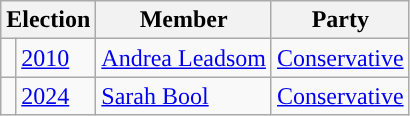<table class="wikitable">
<tr>
<th colspan="2">Election</th>
<th>Member</th>
<th>Party</th>
</tr>
<tr>
<td style="color:inherit;background-color: "></td>
<td><a href='#'>2010</a></td>
<td><a href='#'>Andrea Leadsom</a></td>
<td><a href='#'>Conservative</a></td>
</tr>
<tr>
<td style="color:inherit;background-color: "></td>
<td><a href='#'>2024</a></td>
<td><a href='#'>Sarah Bool</a></td>
<td><a href='#'>Conservative</a></td>
</tr>
</table>
